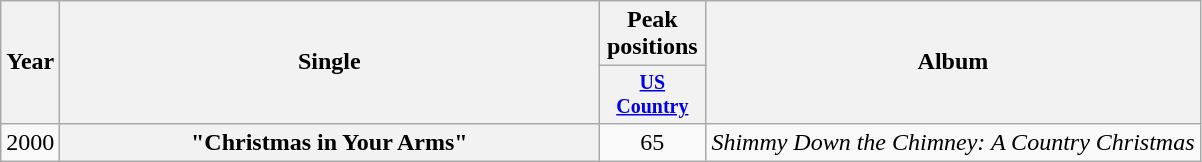<table class="wikitable plainrowheaders" style="text-align:center;">
<tr>
<th rowspan="2">Year</th>
<th rowspan="2" style="width:22em;">Single</th>
<th>Peak positions</th>
<th rowspan="2">Album</th>
</tr>
<tr style="font-size:smaller;">
<th width="65"><a href='#'>US Country</a><br></th>
</tr>
<tr>
<td>2000</td>
<th scope="row">"Christmas in Your Arms"</th>
<td>65</td>
<td align="left"><em>Shimmy Down the Chimney: A Country Christmas</em></td>
</tr>
</table>
